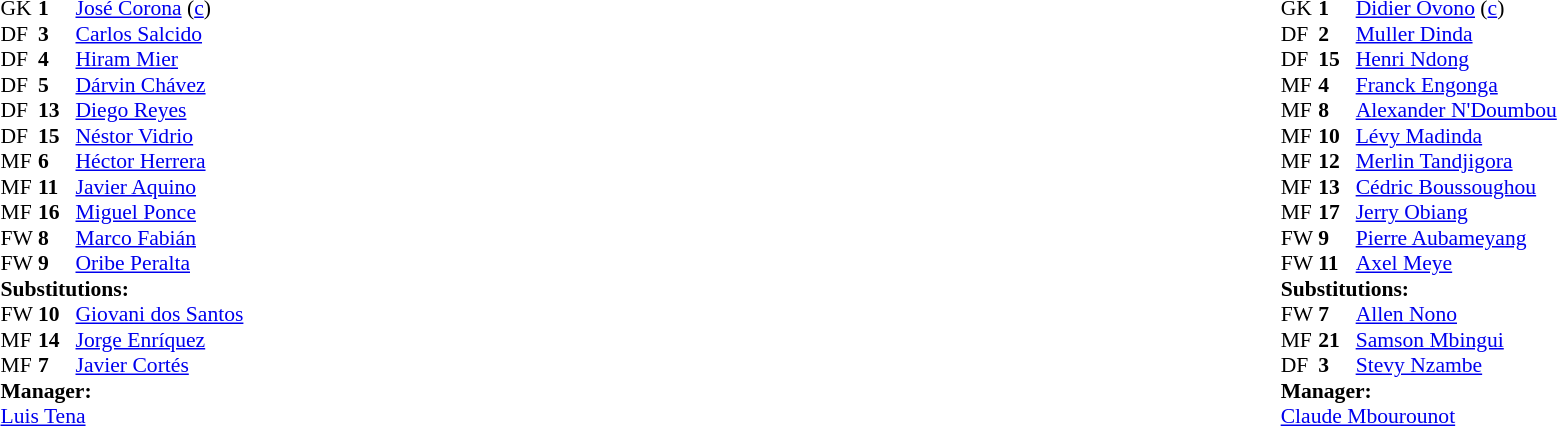<table width="100%">
<tr>
<td valign="top" width="50%"><br><table style="font-size: 90%" cellspacing="0" cellpadding="0">
<tr>
<th width="25"></th>
<th width="25"></th>
</tr>
<tr>
<td>GK</td>
<td><strong>1</strong></td>
<td><a href='#'>José Corona</a> (<a href='#'>c</a>)</td>
</tr>
<tr>
<td>DF</td>
<td><strong>3</strong></td>
<td><a href='#'>Carlos Salcido</a></td>
</tr>
<tr>
<td>DF</td>
<td><strong>4</strong></td>
<td><a href='#'>Hiram Mier</a></td>
</tr>
<tr>
<td>DF</td>
<td><strong>5</strong></td>
<td><a href='#'>Dárvin Chávez</a></td>
</tr>
<tr>
<td>DF</td>
<td><strong>13</strong></td>
<td><a href='#'>Diego Reyes</a></td>
<td></td>
</tr>
<tr>
<td>DF</td>
<td><strong>15</strong></td>
<td><a href='#'>Néstor Vidrio</a></td>
<td></td>
<td></td>
</tr>
<tr>
<td>MF</td>
<td><strong>6</strong></td>
<td><a href='#'>Héctor Herrera</a></td>
<td></td>
<td></td>
</tr>
<tr>
<td>MF</td>
<td><strong>11</strong></td>
<td><a href='#'>Javier Aquino</a></td>
</tr>
<tr>
<td>MF</td>
<td><strong>16</strong></td>
<td><a href='#'>Miguel Ponce</a></td>
</tr>
<tr>
<td>FW</td>
<td><strong>8</strong></td>
<td><a href='#'>Marco Fabián</a></td>
<td></td>
<td></td>
</tr>
<tr>
<td>FW</td>
<td><strong>9</strong></td>
<td><a href='#'>Oribe Peralta</a></td>
</tr>
<tr>
<td colspan=3><strong>Substitutions:</strong></td>
</tr>
<tr>
<td>FW</td>
<td><strong>10</strong></td>
<td><a href='#'>Giovani dos Santos</a></td>
<td></td>
<td></td>
</tr>
<tr>
<td>MF</td>
<td><strong>14</strong></td>
<td><a href='#'>Jorge Enríquez</a></td>
<td></td>
<td></td>
</tr>
<tr>
<td>MF</td>
<td><strong>7</strong></td>
<td><a href='#'>Javier Cortés</a></td>
<td></td>
<td></td>
</tr>
<tr>
<td colspan=3><strong>Manager:</strong></td>
</tr>
<tr>
<td colspan=3><a href='#'>Luis Tena</a></td>
</tr>
</table>
</td>
<td valign="top"></td>
<td valign="top" width="50%"><br><table style="font-size: 90%" cellspacing="0" cellpadding="0" align="center">
<tr>
<th width="25"></th>
<th width="25"></th>
</tr>
<tr>
<td>GK</td>
<td><strong>1</strong></td>
<td><a href='#'>Didier Ovono</a> (<a href='#'>c</a>)</td>
</tr>
<tr>
<td>DF</td>
<td><strong>2</strong></td>
<td><a href='#'>Muller Dinda</a></td>
<td></td>
<td></td>
</tr>
<tr>
<td>DF</td>
<td><strong>15</strong></td>
<td><a href='#'>Henri Ndong</a></td>
<td></td>
</tr>
<tr>
<td>MF</td>
<td><strong>4</strong></td>
<td><a href='#'>Franck Engonga</a></td>
</tr>
<tr>
<td>MF</td>
<td><strong>8</strong></td>
<td><a href='#'>Alexander N'Doumbou</a></td>
<td></td>
<td></td>
</tr>
<tr>
<td>MF</td>
<td><strong>10</strong></td>
<td><a href='#'>Lévy Madinda</a></td>
</tr>
<tr>
<td>MF</td>
<td><strong>12</strong></td>
<td><a href='#'>Merlin Tandjigora</a></td>
</tr>
<tr>
<td>MF</td>
<td><strong>13</strong></td>
<td><a href='#'>Cédric Boussoughou</a></td>
</tr>
<tr>
<td>MF</td>
<td><strong>17</strong></td>
<td><a href='#'>Jerry Obiang</a></td>
<td></td>
<td></td>
</tr>
<tr>
<td>FW</td>
<td><strong>9</strong></td>
<td><a href='#'>Pierre Aubameyang</a></td>
</tr>
<tr>
<td>FW</td>
<td><strong>11</strong></td>
<td><a href='#'>Axel Meye</a></td>
</tr>
<tr>
<td colspan=3><strong>Substitutions:</strong></td>
</tr>
<tr>
<td>FW</td>
<td><strong>7</strong></td>
<td><a href='#'>Allen Nono</a></td>
<td></td>
<td></td>
</tr>
<tr>
<td>MF</td>
<td><strong>21</strong></td>
<td><a href='#'>Samson Mbingui</a></td>
<td></td>
<td></td>
</tr>
<tr>
<td>DF</td>
<td><strong>3</strong></td>
<td><a href='#'>Stevy Nzambe</a></td>
<td></td>
<td></td>
</tr>
<tr>
<td colspan=3><strong>Manager:</strong></td>
</tr>
<tr>
<td colspan=3><a href='#'>Claude Mbourounot</a></td>
</tr>
</table>
</td>
</tr>
</table>
